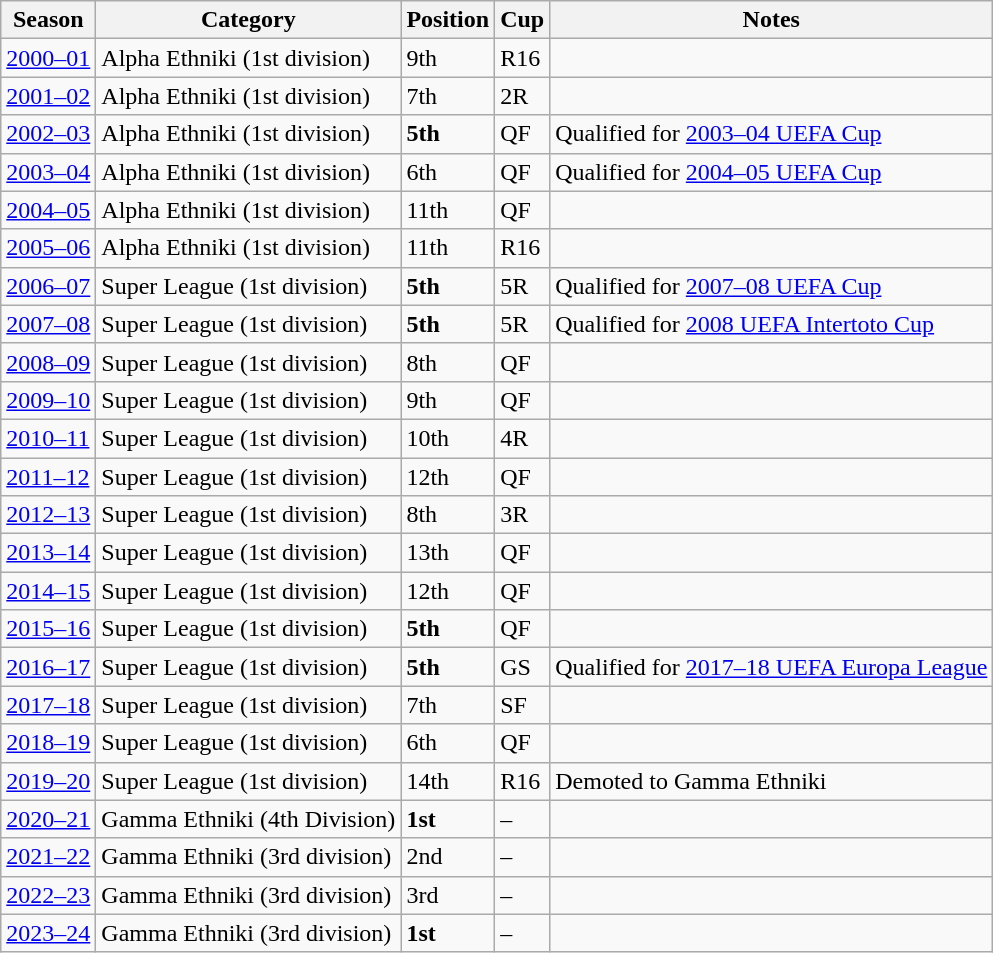<table class="wikitable">
<tr>
<th>Season</th>
<th>Category</th>
<th>Position</th>
<th>Cup</th>
<th>Notes</th>
</tr>
<tr>
<td><a href='#'>2000–01</a></td>
<td>Alpha Ethniki (1st division)</td>
<td>9th</td>
<td>R16</td>
<td></td>
</tr>
<tr>
<td><a href='#'>2001–02</a></td>
<td>Alpha Ethniki (1st division)</td>
<td>7th</td>
<td>2R</td>
<td></td>
</tr>
<tr>
<td><a href='#'>2002–03</a></td>
<td>Alpha Ethniki (1st division)</td>
<td><strong>5th</strong></td>
<td>QF</td>
<td>Qualified for <a href='#'>2003–04 UEFA Cup</a></td>
</tr>
<tr>
<td><a href='#'>2003–04</a></td>
<td>Alpha Ethniki (1st division)</td>
<td>6th</td>
<td>QF</td>
<td>Qualified for <a href='#'>2004–05 UEFA Cup</a></td>
</tr>
<tr>
<td><a href='#'>2004–05</a></td>
<td>Alpha Ethniki (1st division)</td>
<td>11th</td>
<td>QF</td>
<td></td>
</tr>
<tr>
<td><a href='#'>2005–06</a></td>
<td>Alpha Ethniki (1st division)</td>
<td>11th</td>
<td>R16</td>
<td></td>
</tr>
<tr>
<td><a href='#'>2006–07</a></td>
<td>Super League (1st division)</td>
<td><strong>5th</strong></td>
<td>5R</td>
<td>Qualified for <a href='#'>2007–08 UEFA Cup</a></td>
</tr>
<tr>
<td><a href='#'>2007–08</a></td>
<td>Super League (1st division)</td>
<td><strong>5th</strong></td>
<td>5R</td>
<td>Qualified for <a href='#'>2008 UEFA Intertoto Cup</a></td>
</tr>
<tr>
<td><a href='#'>2008–09</a></td>
<td>Super League (1st division)</td>
<td>8th</td>
<td>QF</td>
<td></td>
</tr>
<tr>
<td><a href='#'>2009–10</a></td>
<td>Super League (1st division)</td>
<td>9th</td>
<td>QF</td>
<td></td>
</tr>
<tr>
<td><a href='#'>2010–11</a></td>
<td>Super League (1st division)</td>
<td>10th</td>
<td>4R</td>
<td></td>
</tr>
<tr>
<td><a href='#'>2011–12</a></td>
<td>Super League (1st division)</td>
<td>12th</td>
<td>QF</td>
<td></td>
</tr>
<tr>
<td><a href='#'>2012–13</a></td>
<td>Super League (1st division)</td>
<td>8th</td>
<td>3R</td>
<td></td>
</tr>
<tr>
<td><a href='#'>2013–14</a></td>
<td>Super League (1st division)</td>
<td>13th</td>
<td>QF</td>
<td></td>
</tr>
<tr>
<td><a href='#'>2014–15</a></td>
<td>Super League (1st division)</td>
<td>12th</td>
<td>QF</td>
<td></td>
</tr>
<tr>
<td><a href='#'>2015–16</a></td>
<td>Super League (1st division)</td>
<td><strong>5th</strong></td>
<td>QF</td>
<td></td>
</tr>
<tr>
<td><a href='#'>2016–17</a></td>
<td>Super League (1st division)</td>
<td><strong>5th</strong></td>
<td>GS</td>
<td>Qualified for <a href='#'>2017–18 UEFA Europa League</a></td>
</tr>
<tr>
<td><a href='#'>2017–18</a></td>
<td>Super League (1st division)</td>
<td>7th</td>
<td>SF</td>
<td></td>
</tr>
<tr>
<td><a href='#'>2018–19</a></td>
<td>Super League (1st division)</td>
<td>6th</td>
<td>QF</td>
<td></td>
</tr>
<tr>
<td><a href='#'>2019–20</a></td>
<td>Super League (1st division)</td>
<td>14th</td>
<td>R16</td>
<td>Demoted to Gamma Ethniki</td>
</tr>
<tr>
<td><a href='#'>2020–21</a></td>
<td>Gamma Ethniki (4th Division)</td>
<td><strong>1st</strong></td>
<td>–</td>
<td></td>
</tr>
<tr>
<td><a href='#'>2021–22</a></td>
<td>Gamma Ethniki (3rd division)</td>
<td>2nd</td>
<td>–</td>
<td></td>
</tr>
<tr>
<td><a href='#'>2022–23</a></td>
<td>Gamma Ethniki (3rd division)</td>
<td>3rd</td>
<td>–</td>
<td></td>
</tr>
<tr>
<td><a href='#'>2023–24</a></td>
<td>Gamma Ethniki (3rd division)</td>
<td><strong>1st</strong></td>
<td>–</td>
<td></td>
</tr>
</table>
